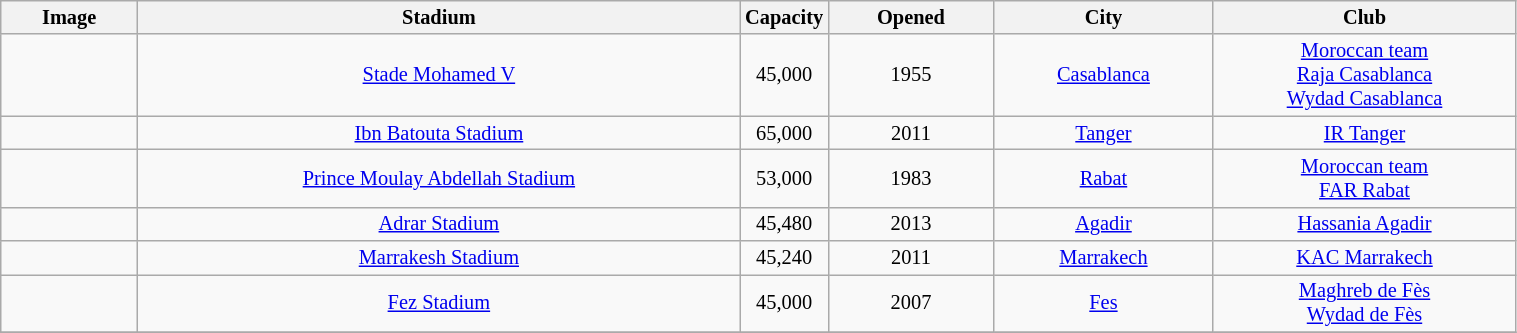<table class="wikitable sortable" style="width:80%; text-align:center; font-size:85%;">
<tr>
<th>Image</th>
<th>Stadium</th>
<th width=5%>Capacity</th>
<th>Opened</th>
<th>City</th>
<th width=20%>Club</th>
</tr>
<tr>
<td></td>
<td><a href='#'>Stade Mohamed V</a></td>
<td>45,000</td>
<td>1955</td>
<td><a href='#'>Casablanca</a></td>
<td><a href='#'>Moroccan team</a> <br> <a href='#'>Raja Casablanca</a> <br> <a href='#'>Wydad Casablanca</a></td>
</tr>
<tr>
<td></td>
<td><a href='#'>Ibn Batouta Stadium</a></td>
<td>65,000</td>
<td>2011</td>
<td><a href='#'>Tanger</a></td>
<td><a href='#'>IR Tanger</a></td>
</tr>
<tr>
<td></td>
<td><a href='#'>Prince Moulay Abdellah Stadium</a></td>
<td>53,000</td>
<td>1983</td>
<td><a href='#'>Rabat</a></td>
<td><a href='#'>Moroccan team</a> <br> <a href='#'>FAR Rabat</a></td>
</tr>
<tr>
<td></td>
<td><a href='#'>Adrar Stadium</a></td>
<td>45,480</td>
<td>2013</td>
<td><a href='#'>Agadir</a></td>
<td><a href='#'>Hassania Agadir</a></td>
</tr>
<tr>
<td></td>
<td><a href='#'>Marrakesh Stadium</a></td>
<td>45,240</td>
<td>2011</td>
<td><a href='#'>Marrakech</a></td>
<td><a href='#'>KAC Marrakech</a></td>
</tr>
<tr>
<td></td>
<td><a href='#'>Fez Stadium</a></td>
<td>45,000</td>
<td>2007</td>
<td><a href='#'>Fes</a></td>
<td><a href='#'>Maghreb de Fès</a><br> <a href='#'>Wydad de Fès</a></td>
</tr>
<tr>
</tr>
</table>
